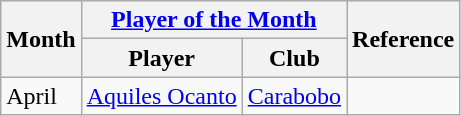<table class="wikitable">
<tr>
<th rowspan="2">Month</th>
<th colspan="2"><a href='#'>Player of the Month</a></th>
<th rowspan="2">Reference</th>
</tr>
<tr>
<th>Player</th>
<th>Club</th>
</tr>
<tr>
<td>April</td>
<td> <a href='#'>Aquiles Ocanto</a></td>
<td><a href='#'>Carabobo</a></td>
<td align=center></td>
</tr>
</table>
